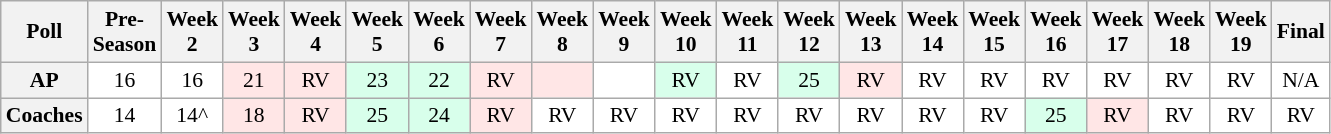<table class="wikitable" style="white-space:nowrap;font-size:90%">
<tr>
<th>Poll</th>
<th>Pre-<br>Season</th>
<th>Week<br>2</th>
<th>Week<br>3</th>
<th>Week<br>4</th>
<th>Week<br>5</th>
<th>Week<br>6</th>
<th>Week<br>7</th>
<th>Week<br>8</th>
<th>Week<br>9</th>
<th>Week<br>10</th>
<th>Week<br>11</th>
<th>Week<br>12</th>
<th>Week<br>13</th>
<th>Week<br>14</th>
<th>Week<br>15</th>
<th>Week<br>16</th>
<th>Week<br>17</th>
<th>Week<br>18</th>
<th>Week<br>19</th>
<th>Final</th>
</tr>
<tr style="text-align:center;">
<th>AP</th>
<td style="background:#FFF;">16</td>
<td style="background:#FFF;">16</td>
<td style="background:#FFE6E6;">21</td>
<td style="background:#FFE6E6;">RV</td>
<td style="background:#D8FFEB;">23</td>
<td style="background:#D8FFEB;">22</td>
<td style="background:#FFE6E6;">RV</td>
<td style="background:#FFE6E6;"></td>
<td style="background:#FFF;"></td>
<td style="background:#D8FFEB;">RV</td>
<td style="background:#FFF;">RV</td>
<td style="background:#D8FFEB;">25</td>
<td style="background:#FFE6E6;">RV</td>
<td style="background:#FFF;">RV</td>
<td style="background:#FFF;">RV</td>
<td style="background:#FFF;">RV</td>
<td style="background:#FFF;">RV</td>
<td style="background:#FFF;">RV</td>
<td style="background:#FFF;">RV</td>
<td style="background:#FFF;">N/A</td>
</tr>
<tr style="text-align:center;">
<th>Coaches</th>
<td style="background:#FFF;">14</td>
<td style="background:#FFF;">14^</td>
<td style="background:#FFE6E6;">18</td>
<td style="background:#FFE6E6;">RV</td>
<td style="background:#D8FFEB;">25</td>
<td style="background:#D8FFEB;">24</td>
<td style="background:#FFE6E6;">RV</td>
<td style="background:#FFF;">RV</td>
<td style="background:#FFF;">RV</td>
<td style="background:#FFF;">RV</td>
<td style="background:#FFF;">RV</td>
<td style="background:#FFF;">RV</td>
<td style="background:#FFF;">RV</td>
<td style="background:#FFF;">RV</td>
<td style="background:#FFF;">RV</td>
<td style="background:#D8FFEB;">25</td>
<td style="background:#FFE6E6;">RV</td>
<td style="background:#FFF;">RV</td>
<td style="background:#FFF;">RV</td>
<td style="background:#FFF;">RV</td>
</tr>
</table>
